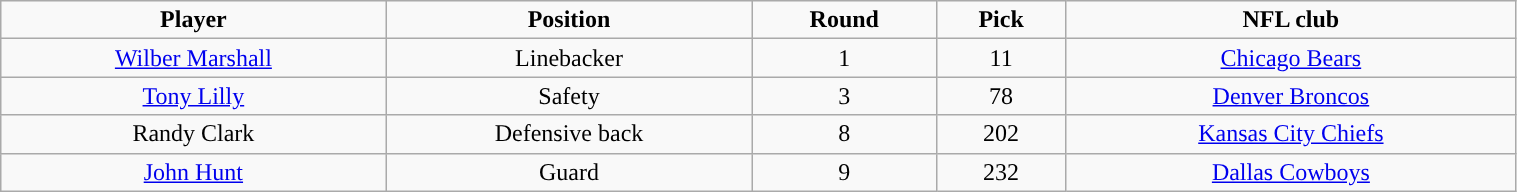<table class="wikitable" width="80%">
<tr align="center">
<td><strong>Player</strong></td>
<td><strong>Position</strong></td>
<td><strong>Round</strong></td>
<td><strong>Pick</strong></td>
<td><strong>NFL club</strong></td>
</tr>
<tr align="center" bgcolor="">
<td><a href='#'>Wilber Marshall</a></td>
<td>Linebacker</td>
<td>1</td>
<td>11</td>
<td><a href='#'>Chicago Bears</a></td>
</tr>
<tr align="center" bgcolor="">
<td><a href='#'>Tony Lilly</a></td>
<td>Safety</td>
<td>3</td>
<td>78</td>
<td><a href='#'>Denver Broncos</a></td>
</tr>
<tr align="center" bgcolor="">
<td>Randy Clark</td>
<td>Defensive back</td>
<td>8</td>
<td>202</td>
<td><a href='#'>Kansas City Chiefs</a></td>
</tr>
<tr align="center" bgcolor="">
<td><a href='#'>John Hunt</a></td>
<td>Guard</td>
<td>9</td>
<td>232</td>
<td><a href='#'>Dallas Cowboys</a></td>
</tr>
</table>
